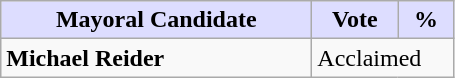<table class="wikitable">
<tr>
<th style="background:#ddf; width:200px;">Mayoral Candidate</th>
<th style="background:#ddf; width:50px;">Vote</th>
<th style="background:#ddf; width:30px;">%</th>
</tr>
<tr>
<td><strong>Michael Reider</strong></td>
<td colspan="2">Acclaimed</td>
</tr>
</table>
